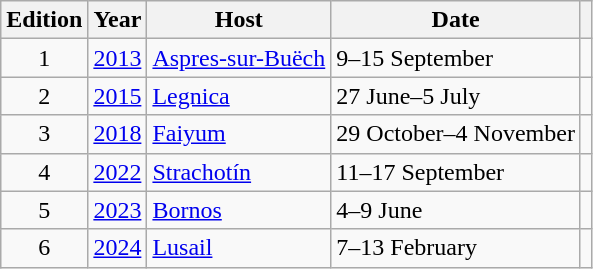<table class=wikitable>
<tr>
<th>Edition</th>
<th>Year</th>
<th>Host</th>
<th>Date</th>
<th></th>
</tr>
<tr>
<td align=center>1</td>
<td align=center><a href='#'>2013</a></td>
<td> <a href='#'>Aspres-sur-Buëch</a></td>
<td>9–15 September</td>
<td></td>
</tr>
<tr>
<td align=center>2</td>
<td align=center><a href='#'>2015</a></td>
<td> <a href='#'>Legnica</a></td>
<td>27 June–5 July</td>
<td></td>
</tr>
<tr>
<td align=center>3</td>
<td align=center><a href='#'>2018</a></td>
<td> <a href='#'>Faiyum</a></td>
<td>29 October–4 November</td>
<td></td>
</tr>
<tr>
<td align=center>4</td>
<td align=center><a href='#'>2022</a></td>
<td> <a href='#'>Strachotín</a></td>
<td>11–17 September</td>
<td></td>
</tr>
<tr>
<td align=center>5</td>
<td align=center><a href='#'>2023</a></td>
<td> <a href='#'>Bornos</a></td>
<td>4–9 June</td>
<td></td>
</tr>
<tr>
<td align=center>6</td>
<td align=center><a href='#'>2024</a></td>
<td> <a href='#'>Lusail</a></td>
<td>7–13 February</td>
<td></td>
</tr>
</table>
